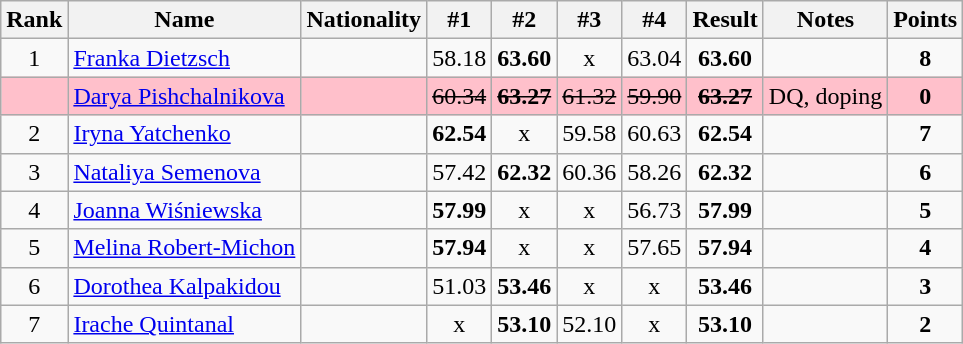<table class="wikitable sortable" style="text-align:center">
<tr>
<th>Rank</th>
<th>Name</th>
<th>Nationality</th>
<th>#1</th>
<th>#2</th>
<th>#3</th>
<th>#4</th>
<th>Result</th>
<th>Notes</th>
<th>Points</th>
</tr>
<tr>
<td>1</td>
<td align=left><a href='#'>Franka Dietzsch</a></td>
<td align=left></td>
<td>58.18</td>
<td><strong>63.60</strong></td>
<td>x</td>
<td>63.04</td>
<td><strong>63.60</strong></td>
<td></td>
<td><strong>8</strong></td>
</tr>
<tr bgcolor=pink>
<td></td>
<td align=left><a href='#'>Darya Pishchalnikova</a></td>
<td align=left></td>
<td><s>60.34</s></td>
<td><s><strong>63.27</strong></s></td>
<td><s>61.32</s></td>
<td><s>59.90</s></td>
<td><s><strong>63.27</strong></s></td>
<td>DQ, doping</td>
<td><strong>0</strong></td>
</tr>
<tr>
<td>2</td>
<td align=left><a href='#'>Iryna Yatchenko</a></td>
<td align=left></td>
<td><strong>62.54</strong></td>
<td>x</td>
<td>59.58</td>
<td>60.63</td>
<td><strong>62.54</strong></td>
<td></td>
<td><strong>7</strong></td>
</tr>
<tr>
<td>3</td>
<td align=left><a href='#'>Nataliya Semenova</a></td>
<td align=left></td>
<td>57.42</td>
<td><strong>62.32</strong></td>
<td>60.36</td>
<td>58.26</td>
<td><strong>62.32</strong></td>
<td></td>
<td><strong>6</strong></td>
</tr>
<tr>
<td>4</td>
<td align=left><a href='#'>Joanna Wiśniewska</a></td>
<td align=left></td>
<td><strong>57.99</strong></td>
<td>x</td>
<td>x</td>
<td>56.73</td>
<td><strong>57.99</strong></td>
<td></td>
<td><strong>5</strong></td>
</tr>
<tr>
<td>5</td>
<td align=left><a href='#'>Melina Robert-Michon</a></td>
<td align=left></td>
<td><strong>57.94</strong></td>
<td>x</td>
<td>x</td>
<td>57.65</td>
<td><strong>57.94</strong></td>
<td></td>
<td><strong>4</strong></td>
</tr>
<tr>
<td>6</td>
<td align=left><a href='#'>Dorothea Kalpakidou</a></td>
<td align=left></td>
<td>51.03</td>
<td><strong>53.46</strong></td>
<td>x</td>
<td>x</td>
<td><strong>53.46</strong></td>
<td></td>
<td><strong>3</strong></td>
</tr>
<tr>
<td>7</td>
<td align=left><a href='#'>Irache Quintanal</a></td>
<td align=left></td>
<td>x</td>
<td><strong>53.10</strong></td>
<td>52.10</td>
<td>x</td>
<td><strong>53.10</strong></td>
<td></td>
<td><strong>2</strong></td>
</tr>
</table>
